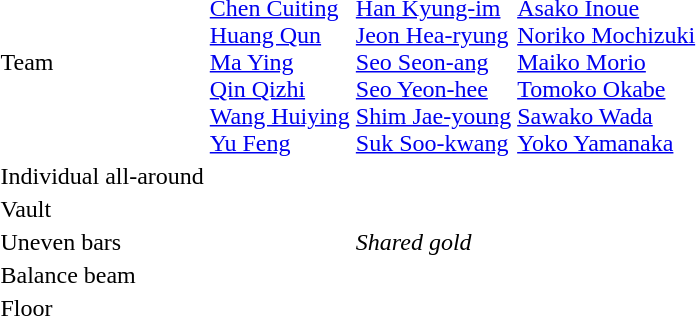<table>
<tr>
<td>Team</td>
<td><br><a href='#'>Chen Cuiting</a><br><a href='#'>Huang Qun</a><br><a href='#'>Ma Ying</a><br><a href='#'>Qin Qizhi</a><br><a href='#'>Wang Huiying</a><br><a href='#'>Yu Feng</a></td>
<td><br><a href='#'>Han Kyung-im</a><br><a href='#'>Jeon Hea-ryung</a><br><a href='#'>Seo Seon-ang</a><br><a href='#'>Seo Yeon-hee</a><br><a href='#'>Shim Jae-young</a><br><a href='#'>Suk Soo-kwang</a></td>
<td><br><a href='#'>Asako Inoue</a><br><a href='#'>Noriko Mochizuki</a><br><a href='#'>Maiko Morio</a><br><a href='#'>Tomoko Okabe</a><br><a href='#'>Sawako Wada</a><br><a href='#'>Yoko Yamanaka</a></td>
</tr>
<tr>
<td>Individual all-around</td>
<td></td>
<td></td>
<td></td>
</tr>
<tr>
<td>Vault</td>
<td></td>
<td></td>
<td></td>
</tr>
<tr>
<td rowspan=2>Uneven bars</td>
<td></td>
<td rowspan=2><em>Shared gold</em></td>
<td rowspan=2></td>
</tr>
<tr>
<td></td>
</tr>
<tr>
<td>Balance beam</td>
<td></td>
<td></td>
<td></td>
</tr>
<tr>
<td>Floor</td>
<td></td>
<td></td>
<td></td>
</tr>
</table>
